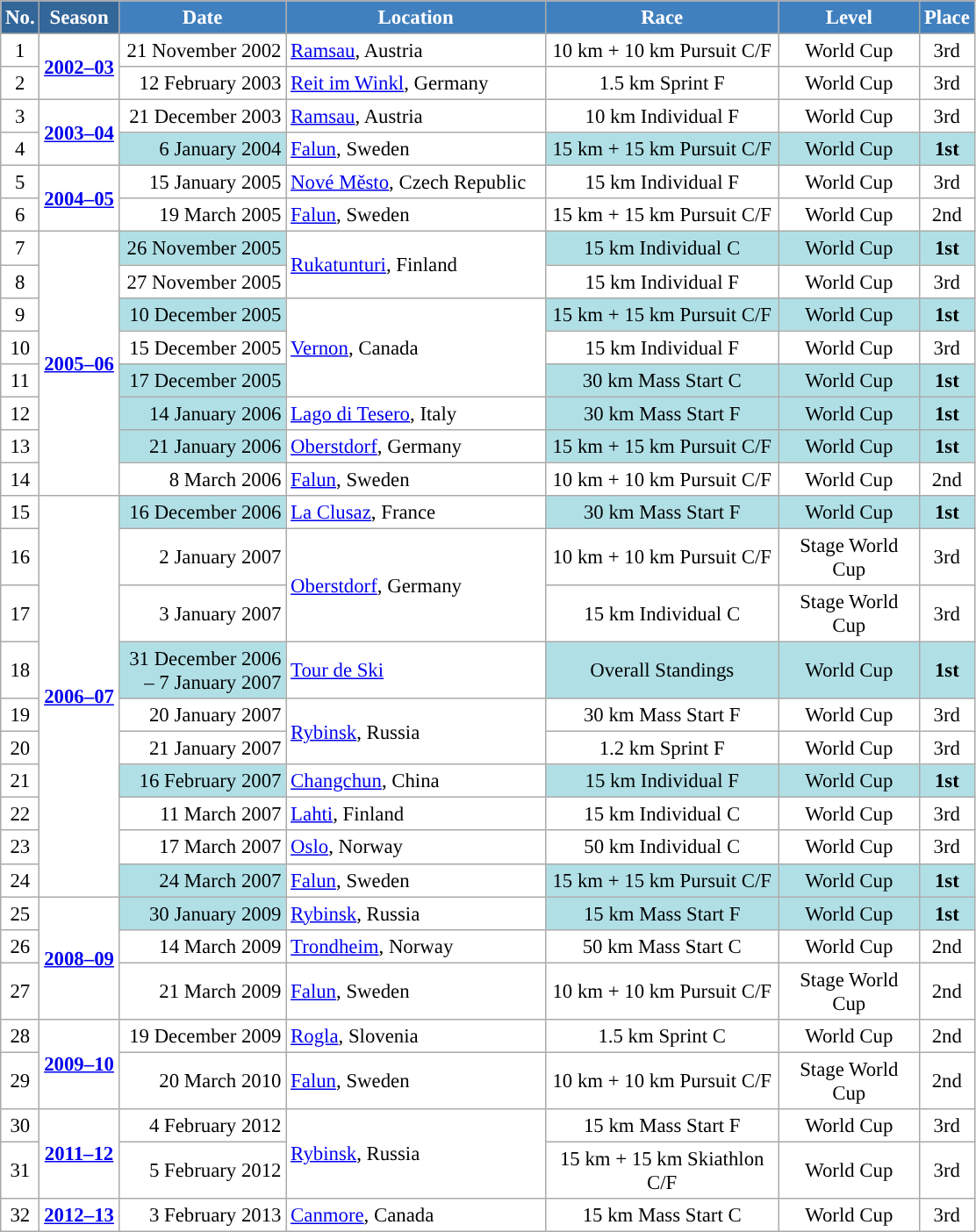<table class="wikitable sortable" style="font-size:95%; text-align:center; border:grey solid 1px; border-collapse:collapse; background:#ffffff;">
<tr style="background:#efefef;">
<th style="background-color:#369; color:white;">No.</th>
<th style="background-color:#369; color:white;">Season</th>
<th style="background-color:#4180be; color:white; width:120px;">Date</th>
<th style="background-color:#4180be; color:white; width:190px;">Location</th>
<th style="background-color:#4180be; color:white; width:170px;">Race</th>
<th style="background-color:#4180be; color:white; width:100px;">Level</th>
<th style="background-color:#4180be; color:white;">Place</th>
</tr>
<tr>
<td align=center>1</td>
<td rowspan=2 align=center><strong><a href='#'>2002–03</a></strong></td>
<td align=right>21 November 2002</td>
<td align=left> <a href='#'>Ramsau</a>, Austria</td>
<td>10 km + 10 km Pursuit C/F</td>
<td>World Cup</td>
<td>3rd</td>
</tr>
<tr>
<td align=center>2</td>
<td align=right>12 February 2003</td>
<td align=left> <a href='#'>Reit im Winkl</a>, Germany</td>
<td>1.5 km Sprint F</td>
<td>World Cup</td>
<td>3rd</td>
</tr>
<tr>
<td align=center>3</td>
<td rowspan=2 align=center><strong><a href='#'>2003–04</a></strong></td>
<td align=right>21 December 2003</td>
<td align=left> <a href='#'>Ramsau</a>, Austria</td>
<td>10 km Individual F</td>
<td>World Cup</td>
<td>3rd</td>
</tr>
<tr>
<td align=center>4</td>
<td bgcolor="#BOEOE6" align=right>6 January 2004</td>
<td align=left> <a href='#'>Falun</a>, Sweden</td>
<td bgcolor="#BOEOE6">15 km + 15 km Pursuit C/F</td>
<td bgcolor="#BOEOE6">World Cup</td>
<td bgcolor="#BOEOE6"><strong>1st</strong></td>
</tr>
<tr>
<td align=center>5</td>
<td rowspan=2 align=center><strong><a href='#'>2004–05</a></strong></td>
<td align=right>15 January 2005</td>
<td align=left> <a href='#'>Nové Město</a>, Czech Republic</td>
<td>15 km Individual F</td>
<td>World Cup</td>
<td>3rd</td>
</tr>
<tr>
<td align=center>6</td>
<td align=right>19 March 2005</td>
<td align=left> <a href='#'>Falun</a>, Sweden</td>
<td>15 km + 15 km Pursuit C/F</td>
<td>World Cup</td>
<td>2nd</td>
</tr>
<tr>
<td align=center>7</td>
<td rowspan=8 align=center><strong><a href='#'>2005–06</a></strong></td>
<td bgcolor="#BOEOE6" align=right>26 November 2005</td>
<td rowspan=2 align=left> <a href='#'>Rukatunturi</a>, Finland</td>
<td bgcolor="#BOEOE6">15 km Individual C</td>
<td bgcolor="#BOEOE6">World Cup</td>
<td bgcolor="#BOEOE6"><strong>1st</strong></td>
</tr>
<tr>
<td align=center>8</td>
<td align=right>27 November 2005</td>
<td>15 km Individual F</td>
<td>World Cup</td>
<td>3rd</td>
</tr>
<tr>
<td align=center>9</td>
<td bgcolor="#BOEOE6" align=right>10 December 2005</td>
<td rowspan=3 align=left> <a href='#'>Vernon</a>, Canada</td>
<td bgcolor="#BOEOE6">15 km + 15 km Pursuit C/F</td>
<td bgcolor="#BOEOE6">World Cup</td>
<td bgcolor="#BOEOE6"><strong>1st</strong></td>
</tr>
<tr>
<td align=center>10</td>
<td align=right>15 December 2005</td>
<td>15 km Individual F</td>
<td>World Cup</td>
<td>3rd</td>
</tr>
<tr>
<td align=center>11</td>
<td bgcolor="#BOEOE6" align=right>17 December 2005</td>
<td bgcolor="#BOEOE6">30 km Mass Start C</td>
<td bgcolor="#BOEOE6">World Cup</td>
<td bgcolor="#BOEOE6"><strong>1st</strong></td>
</tr>
<tr>
<td align=center>12</td>
<td bgcolor="#BOEOE6" align=right>14 January 2006</td>
<td align=left> <a href='#'>Lago di Tesero</a>, Italy</td>
<td bgcolor="#BOEOE6">30 km Mass Start F</td>
<td bgcolor="#BOEOE6">World Cup</td>
<td bgcolor="#BOEOE6"><strong>1st</strong></td>
</tr>
<tr>
<td align=center>13</td>
<td bgcolor="#BOEOE6" align=right>21 January 2006</td>
<td align=left> <a href='#'>Oberstdorf</a>, Germany</td>
<td bgcolor="#BOEOE6">15 km + 15 km Pursuit C/F</td>
<td bgcolor="#BOEOE6">World Cup</td>
<td bgcolor="#BOEOE6"><strong>1st</strong></td>
</tr>
<tr>
<td align=center>14</td>
<td align=right>8 March 2006</td>
<td align=left> <a href='#'>Falun</a>, Sweden</td>
<td>10 km + 10 km Pursuit C/F</td>
<td>World Cup</td>
<td>2nd</td>
</tr>
<tr>
<td align=center>15</td>
<td rowspan=10 align=center><strong><a href='#'>2006–07</a></strong></td>
<td bgcolor="#BOEOE6" align=right>16 December 2006</td>
<td align=left> <a href='#'>La Clusaz</a>, France</td>
<td bgcolor="#BOEOE6">30 km Mass Start F</td>
<td bgcolor="#BOEOE6">World Cup</td>
<td bgcolor="#BOEOE6"><strong>1st</strong></td>
</tr>
<tr>
<td align=center>16</td>
<td align=right>2 January 2007</td>
<td rowspan=2 align=left> <a href='#'>Oberstdorf</a>, Germany</td>
<td>10 km + 10 km Pursuit C/F</td>
<td>Stage World Cup</td>
<td>3rd</td>
</tr>
<tr>
<td align=center>17</td>
<td align=right>3 January 2007</td>
<td>15 km Individual C</td>
<td>Stage World Cup</td>
<td>3rd</td>
</tr>
<tr>
<td align=center>18</td>
<td bgcolor="#BOEOE6" align=right>31 December 2006<br> – 7 January 2007</td>
<td align=left> <a href='#'>Tour de Ski</a></td>
<td bgcolor="#BOEOE6">Overall Standings</td>
<td bgcolor="#BOEOE6">World Cup</td>
<td bgcolor="#BOEOE6"><strong>1st</strong></td>
</tr>
<tr>
<td align=center>19</td>
<td align=right>20 January 2007</td>
<td rowspan=2 align=left> <a href='#'>Rybinsk</a>, Russia</td>
<td>30 km Mass Start F</td>
<td>World Cup</td>
<td>3rd</td>
</tr>
<tr>
<td align=center>20</td>
<td align=right>21 January 2007</td>
<td>1.2 km Sprint F</td>
<td>World Cup</td>
<td>3rd</td>
</tr>
<tr>
<td align=center>21</td>
<td bgcolor="#BOEOE6" align=right>16 February 2007</td>
<td align=left> <a href='#'>Changchun</a>, China</td>
<td bgcolor="#BOEOE6">15 km Individual F</td>
<td bgcolor="#BOEOE6">World Cup</td>
<td bgcolor="#BOEOE6"><strong>1st</strong></td>
</tr>
<tr>
<td align=center>22</td>
<td align=right>11 March 2007</td>
<td align=left> <a href='#'>Lahti</a>, Finland</td>
<td>15 km Individual C</td>
<td>World Cup</td>
<td>3rd</td>
</tr>
<tr>
<td align=center>23</td>
<td align=right>17 March 2007</td>
<td align=left> <a href='#'>Oslo</a>, Norway</td>
<td>50 km Individual C</td>
<td>World Cup</td>
<td>3rd</td>
</tr>
<tr>
<td align=center>24</td>
<td bgcolor="#BOEOE6" align=right>24 March 2007</td>
<td align=left> <a href='#'>Falun</a>, Sweden</td>
<td bgcolor="#BOEOE6">15 km + 15 km Pursuit C/F</td>
<td bgcolor="#BOEOE6">World Cup</td>
<td bgcolor="#BOEOE6"><strong>1st</strong></td>
</tr>
<tr>
<td align=center>25</td>
<td rowspan=3 align=center><strong><a href='#'>2008–09</a></strong></td>
<td bgcolor="#BOEOE6" align=right>30 January 2009</td>
<td align=left> <a href='#'>Rybinsk</a>, Russia</td>
<td bgcolor="#BOEOE6">15 km Mass Start F</td>
<td bgcolor="#BOEOE6">World Cup</td>
<td bgcolor="#BOEOE6"><strong>1st</strong></td>
</tr>
<tr>
<td align=center>26</td>
<td align=right>14 March 2009</td>
<td align=left> <a href='#'>Trondheim</a>, Norway</td>
<td>50 km Mass Start C</td>
<td>World Cup</td>
<td>2nd</td>
</tr>
<tr>
<td align=center>27</td>
<td align=right>21 March 2009</td>
<td align=left> <a href='#'>Falun</a>, Sweden</td>
<td>10 km + 10 km Pursuit C/F</td>
<td>Stage World Cup</td>
<td>2nd</td>
</tr>
<tr>
<td align=center>28</td>
<td rowspan=2 align=center><strong><a href='#'>2009–10</a></strong></td>
<td align=right>19 December 2009</td>
<td align=left> <a href='#'>Rogla</a>, Slovenia</td>
<td>1.5 km Sprint C</td>
<td>World Cup</td>
<td>2nd</td>
</tr>
<tr>
<td align=center>29</td>
<td align=right>20 March 2010</td>
<td align=left> <a href='#'>Falun</a>, Sweden</td>
<td>10 km + 10 km Pursuit C/F</td>
<td>Stage World Cup</td>
<td>2nd</td>
</tr>
<tr>
<td align=center>30</td>
<td rowspan=2 align=center><strong><a href='#'>2011–12</a></strong></td>
<td align=right>4 February 2012</td>
<td rowspan=2 align=left> <a href='#'>Rybinsk</a>, Russia</td>
<td>15 km Mass Start F</td>
<td>World Cup</td>
<td>3rd</td>
</tr>
<tr>
<td align=center>31</td>
<td align=right>5 February 2012</td>
<td>15 km + 15 km Skiathlon C/F</td>
<td>World Cup</td>
<td>3rd</td>
</tr>
<tr>
<td align=center>32</td>
<td rowspan=1 align=center><strong><a href='#'>2012–13</a></strong></td>
<td align=right>3 February 2013</td>
<td align=left> <a href='#'>Canmore</a>, Canada</td>
<td>15 km Mass Start C</td>
<td>World Cup</td>
<td>3rd</td>
</tr>
</table>
